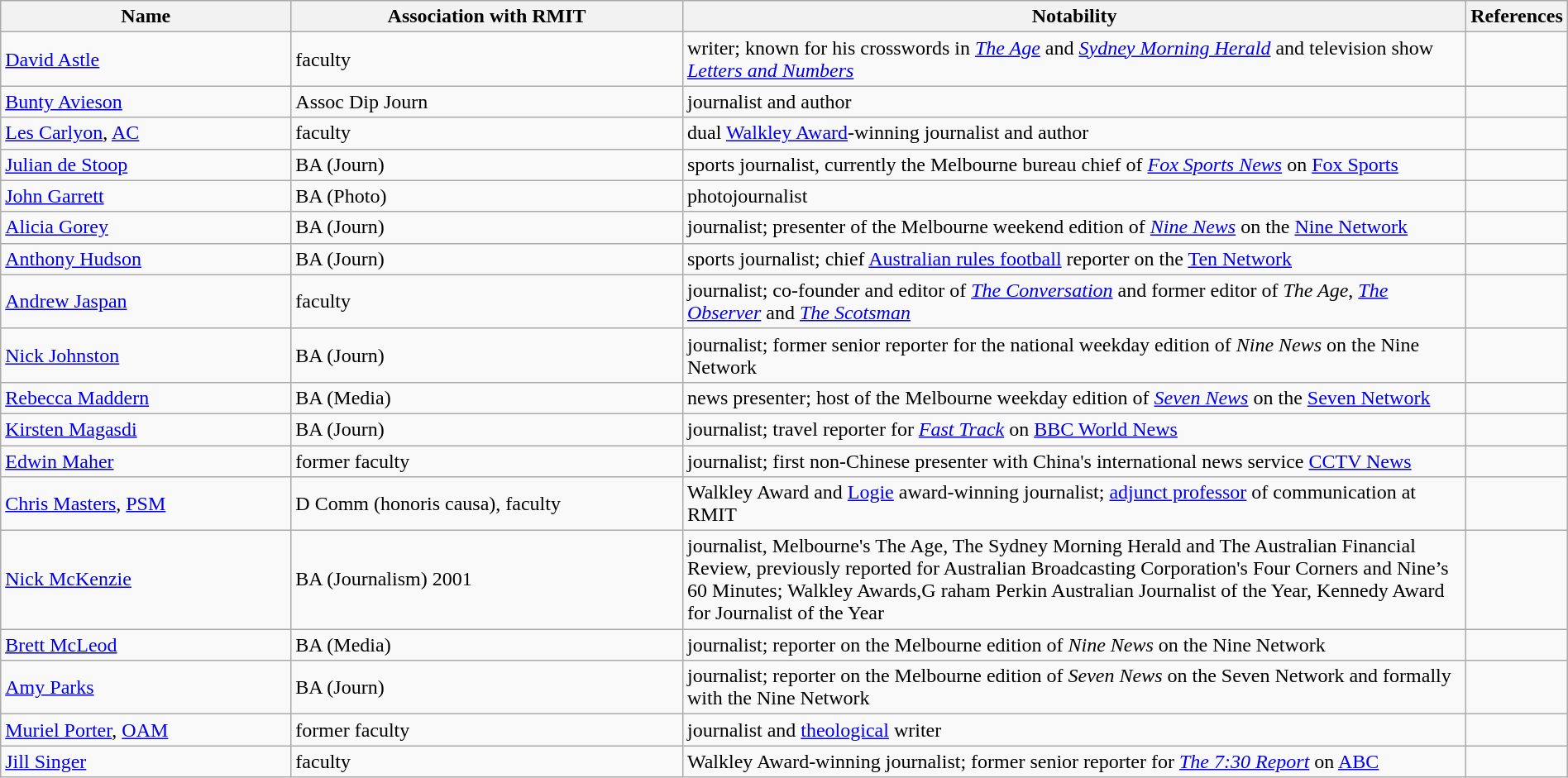<table class="wikitable sortable" style="width:100%">
<tr>
<th style="width:*;">Name</th>
<th style="width:25%;">Association with RMIT</th>
<th style="width:50%;">Notability</th>
<th style="width:5%;" class="unsortable">References</th>
</tr>
<tr>
<td><a href='#'>David Astle</a></td>
<td>faculty</td>
<td>writer; known for his crosswords in <em><a href='#'>The Age</a></em> and <em><a href='#'>Sydney Morning Herald</a> </em>and television show <em><a href='#'>Letters and Numbers</a></em></td>
<td></td>
</tr>
<tr>
<td><a href='#'>Bunty Avieson</a></td>
<td>Assoc Dip Journ</td>
<td>journalist and author</td>
<td></td>
</tr>
<tr>
<td><a href='#'>Les Carlyon</a>, <a href='#'>AC</a></td>
<td>faculty</td>
<td>dual <a href='#'>Walkley Award</a>-winning journalist and author</td>
<td></td>
</tr>
<tr>
<td><a href='#'>Julian de Stoop</a></td>
<td>BA (Journ)</td>
<td>sports journalist, currently the Melbourne bureau chief of <em><a href='#'>Fox Sports News</a></em> on <a href='#'>Fox Sports</a></td>
<td></td>
</tr>
<tr>
<td><a href='#'>John Garrett</a></td>
<td>BA (Photo)</td>
<td>photojournalist</td>
<td></td>
</tr>
<tr>
<td><a href='#'>Alicia Gorey</a></td>
<td>BA (Journ)</td>
<td>journalist; presenter of the Melbourne weekend edition of <em><a href='#'>Nine News</a></em> on the <a href='#'>Nine Network</a></td>
<td></td>
</tr>
<tr>
<td><a href='#'>Anthony Hudson</a></td>
<td>BA (Journ)</td>
<td>sports journalist; chief <a href='#'>Australian rules football</a> reporter on the <a href='#'>Ten Network</a></td>
<td></td>
</tr>
<tr>
<td><a href='#'>Andrew Jaspan</a></td>
<td>faculty</td>
<td>journalist; co-founder and editor of <em><a href='#'>The Conversation</a></em> and former editor of <em>The Age</em>, <em><a href='#'>The Observer</a></em> and <em><a href='#'>The Scotsman</a></em></td>
<td></td>
</tr>
<tr>
<td><a href='#'>Nick Johnston</a></td>
<td>BA (Journ)</td>
<td>journalist; former senior reporter for the national weekday edition of <em>Nine News</em> on the Nine Network</td>
<td></td>
</tr>
<tr>
<td><a href='#'>Rebecca Maddern</a></td>
<td>BA (Media)</td>
<td>news presenter; host of the Melbourne weekday edition of <em><a href='#'>Seven News</a></em> on the <a href='#'>Seven Network</a></td>
<td></td>
</tr>
<tr>
<td><a href='#'>Kirsten Magasdi</a></td>
<td>BA (Journ)</td>
<td>journalist; travel reporter for <em><a href='#'>Fast Track</a></em> on <a href='#'>BBC World News</a></td>
<td></td>
</tr>
<tr>
<td><a href='#'>Edwin Maher</a></td>
<td>former faculty</td>
<td>journalist; first non-Chinese presenter with China's international news service <a href='#'>CCTV News</a></td>
<td></td>
</tr>
<tr>
<td><a href='#'>Chris Masters</a>, <a href='#'>PSM</a></td>
<td>D Comm (honoris causa), faculty</td>
<td>Walkley Award and <a href='#'>Logie</a> award-winning journalist; <a href='#'>adjunct professor</a> of communication at RMIT</td>
<td></td>
</tr>
<tr>
<td><a href='#'>Nick McKenzie</a></td>
<td>BA (Journalism) 2001</td>
<td>journalist, Melbourne's The Age, The Sydney Morning Herald and The Australian Financial Review, previously reported for Australian Broadcasting Corporation's Four Corners and Nine’s 60 Minutes; Walkley Awards,G raham Perkin Australian Journalist of the Year, Kennedy Award for Journalist of the Year</td>
</tr>
<tr>
<td><a href='#'>Brett McLeod</a></td>
<td>BA (Media)</td>
<td>journalist; reporter on the Melbourne edition of <em>Nine News</em> on the Nine Network</td>
<td></td>
</tr>
<tr>
<td><a href='#'>Amy Parks</a></td>
<td>BA (Journ)</td>
<td>journalist; reporter on the Melbourne edition of <em>Seven News</em> on the Seven Network and formally with the Nine Network</td>
<td></td>
</tr>
<tr>
<td><a href='#'>Muriel Porter</a>, <a href='#'>OAM</a></td>
<td>former faculty</td>
<td>journalist and <a href='#'>theological</a> writer</td>
<td></td>
</tr>
<tr>
<td><a href='#'>Jill Singer</a></td>
<td>faculty</td>
<td>Walkley Award-winning journalist; former senior reporter for <em><a href='#'>The 7:30 Report</a></em> on <a href='#'>ABC</a></td>
<td></td>
</tr>
</table>
